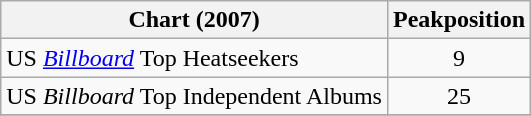<table class="wikitable">
<tr>
<th>Chart (2007)</th>
<th>Peakposition</th>
</tr>
<tr>
<td>US <em><a href='#'>Billboard</a></em> Top Heatseekers</td>
<td align=center>9</td>
</tr>
<tr>
<td>US <em>Billboard</em> Top Independent Albums</td>
<td align=center>25</td>
</tr>
<tr>
</tr>
</table>
